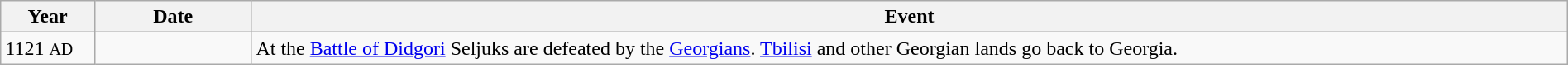<table class="wikitable" width="100%">
<tr>
<th style="width:6%">Year</th>
<th style="width:10%">Date</th>
<th>Event</th>
</tr>
<tr>
<td>1121 <small>AD</small></td>
<td></td>
<td>At the <a href='#'>Battle of Didgori</a> Seljuks are defeated by the <a href='#'>Georgians</a>. <a href='#'>Tbilisi</a> and other Georgian lands go back to Georgia.</td>
</tr>
</table>
